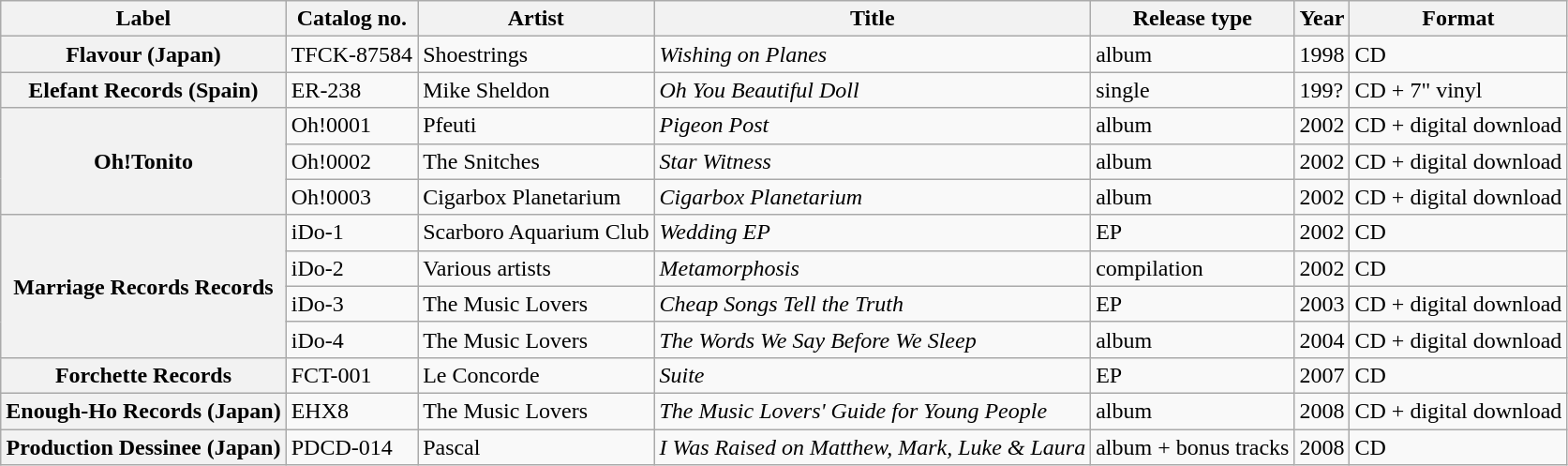<table class="wikitable plainrowheaders">
<tr>
<th scope="col">Label</th>
<th scope="col">Catalog no.</th>
<th scope="col">Artist</th>
<th scope="col">Title</th>
<th scope="col">Release type</th>
<th scope="col">Year</th>
<th scope="col">Format</th>
</tr>
<tr>
<th scope="row">Flavour (Japan)</th>
<td>TFCK-87584</td>
<td>Shoestrings</td>
<td><em>Wishing on Planes</em></td>
<td>album</td>
<td>1998</td>
<td>CD</td>
</tr>
<tr>
<th scope="row">Elefant Records (Spain)</th>
<td>ER-238</td>
<td>Mike Sheldon</td>
<td><em>Oh You Beautiful Doll</em></td>
<td>single</td>
<td>199?</td>
<td>CD + 7" vinyl</td>
</tr>
<tr>
<th scope="row" rowspan="3">Oh!Tonito</th>
<td>Oh!0001</td>
<td>Pfeuti</td>
<td><em>Pigeon Post</em></td>
<td>album</td>
<td>2002</td>
<td>CD + digital download</td>
</tr>
<tr>
<td>Oh!0002</td>
<td>The Snitches</td>
<td><em>Star Witness</em></td>
<td>album</td>
<td>2002</td>
<td>CD + digital download</td>
</tr>
<tr>
<td>Oh!0003</td>
<td>Cigarbox Planetarium</td>
<td><em>Cigarbox Planetarium</em></td>
<td>album</td>
<td>2002</td>
<td>CD + digital download</td>
</tr>
<tr>
<th scope="row" rowspan="4">Marriage Records Records</th>
<td>iDo-1</td>
<td>Scarboro Aquarium Club</td>
<td><em>Wedding EP</em></td>
<td>EP</td>
<td>2002</td>
<td>CD</td>
</tr>
<tr>
<td>iDo-2</td>
<td>Various artists</td>
<td><em>Metamorphosis</em></td>
<td>compilation</td>
<td>2002</td>
<td>CD</td>
</tr>
<tr>
<td>iDo-3</td>
<td>The Music Lovers</td>
<td><em>Cheap Songs Tell the Truth</em></td>
<td>EP</td>
<td>2003</td>
<td>CD + digital download</td>
</tr>
<tr>
<td>iDo-4</td>
<td>The Music Lovers</td>
<td><em>The Words We Say Before We Sleep</em></td>
<td>album</td>
<td>2004</td>
<td>CD + digital download</td>
</tr>
<tr>
<th scope="row">Forchette Records</th>
<td>FCT-001</td>
<td>Le Concorde</td>
<td><em>Suite</em></td>
<td>EP</td>
<td>2007</td>
<td>CD</td>
</tr>
<tr>
<th scope="row">Enough-Ho Records (Japan)</th>
<td>EHX8</td>
<td>The Music Lovers</td>
<td><em>The Music Lovers' Guide for Young People</em></td>
<td>album</td>
<td>2008</td>
<td>CD + digital download</td>
</tr>
<tr>
<th scope="row">Production Dessinee (Japan)</th>
<td>PDCD-014</td>
<td>Pascal</td>
<td><em>I Was Raised on Matthew, Mark, Luke & Laura</em></td>
<td>album + bonus tracks</td>
<td>2008</td>
<td>CD</td>
</tr>
</table>
